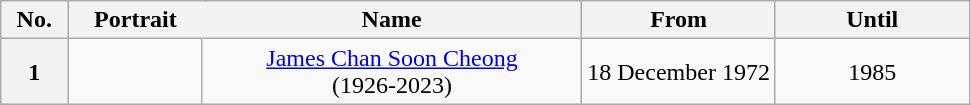<table class="wikitable" style="text-align:center;">
<tr>
<th scope="col">No.</th>
<th scope="col" style="border-right:none;">Portrait</th>
<th scope="col" style="border-left:none;">Name</th>
<th scope="col" style="width:20%;">From</th>
<th scope="col" style="width:20%;">Until</th>
</tr>
<tr>
<th scope="row">1</th>
<td></td>
<td><a href='#'>James Chan Soon Cheong</a><br> (1926-2023)</td>
<td>18 December 1972</td>
<td>1985</td>
</tr>
</table>
